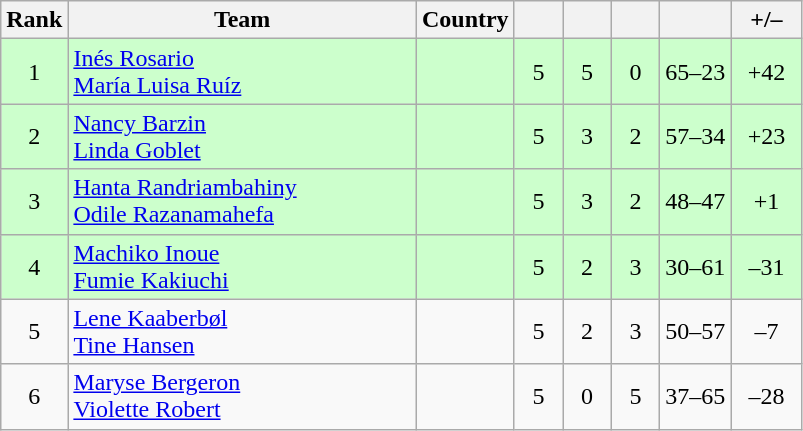<table class="wikitable sortable" style="text-align:center">
<tr>
<th width=25>Rank</th>
<th width=225>Team</th>
<th width=50>Country</th>
<th width=25></th>
<th width=25></th>
<th width=25></th>
<th width=40></th>
<th width=40>+/–</th>
</tr>
<tr bgcolor=ccffcc>
<td>1</td>
<td align=left><a href='#'>Inés Rosario</a><br><a href='#'>María Luisa Ruíz</a></td>
<td align=left></td>
<td>5</td>
<td>5</td>
<td>0</td>
<td>65–23</td>
<td>+42</td>
</tr>
<tr bgcolor=ccffcc>
<td>2</td>
<td align=left><a href='#'>Nancy Barzin</a><br><a href='#'>Linda Goblet</a></td>
<td align=left></td>
<td>5</td>
<td>3</td>
<td>2</td>
<td>57–34</td>
<td>+23</td>
</tr>
<tr bgcolor=ccffcc>
<td>3</td>
<td align=left><a href='#'>Hanta Randriambahiny</a><br><a href='#'>Odile Razanamahefa</a></td>
<td align=left></td>
<td>5</td>
<td>3</td>
<td>2</td>
<td>48–47</td>
<td>+1</td>
</tr>
<tr bgcolor=ccffcc>
<td>4</td>
<td align=left><a href='#'>Machiko Inoue</a><br><a href='#'>Fumie Kakiuchi</a></td>
<td align=left></td>
<td>5</td>
<td>2</td>
<td>3</td>
<td>30–61</td>
<td>–31</td>
</tr>
<tr>
<td>5</td>
<td align=left><a href='#'>Lene Kaaberbøl</a><br><a href='#'>Tine Hansen</a></td>
<td align=left></td>
<td>5</td>
<td>2</td>
<td>3</td>
<td>50–57</td>
<td>–7</td>
</tr>
<tr>
<td>6</td>
<td align=left><a href='#'>Maryse Bergeron</a><br><a href='#'>Violette Robert</a></td>
<td align=left></td>
<td>5</td>
<td>0</td>
<td>5</td>
<td>37–65</td>
<td>–28</td>
</tr>
</table>
